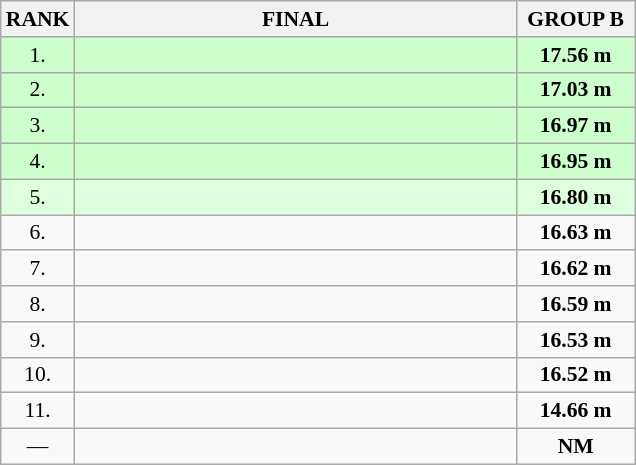<table class="wikitable" style="border-collapse: collapse; font-size: 90%;">
<tr>
<th>RANK</th>
<th style="width: 20em">FINAL</th>
<th style="width: 5em">GROUP B</th>
</tr>
<tr bgcolor=#CCFFCC>
<td align="center">1.</td>
<td></td>
<td align="center"><strong>17.56 m</strong></td>
</tr>
<tr bgcolor=#CCFFCC>
<td align="center">2.</td>
<td></td>
<td align="center"><strong>17.03 m</strong></td>
</tr>
<tr bgcolor=#CCFFCC>
<td align="center">3.</td>
<td></td>
<td align="center"><strong>16.97 m</strong></td>
</tr>
<tr bgcolor=#CCFFCC>
<td align="center">4.</td>
<td></td>
<td align="center"><strong>16.95 m</strong></td>
</tr>
<tr bgcolor=#DDFFDD>
<td align="center">5.</td>
<td></td>
<td align="center"><strong>16.80 m</strong></td>
</tr>
<tr>
<td align="center">6.</td>
<td></td>
<td align="center"><strong>16.63 m</strong></td>
</tr>
<tr>
<td align="center">7.</td>
<td></td>
<td align="center"><strong>16.62 m</strong></td>
</tr>
<tr>
<td align="center">8.</td>
<td></td>
<td align="center"><strong>16.59 m</strong></td>
</tr>
<tr>
<td align="center">9.</td>
<td></td>
<td align="center"><strong>16.53 m</strong></td>
</tr>
<tr>
<td align="center">10.</td>
<td></td>
<td align="center"><strong>16.52 m</strong></td>
</tr>
<tr>
<td align="center">11.</td>
<td></td>
<td align="center"><strong>14.66 m</strong></td>
</tr>
<tr>
<td align="center">—</td>
<td></td>
<td align="center"><strong>NM</strong></td>
</tr>
</table>
